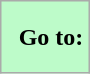<table class=wikitable style="margin-left: auto; margin-right: auto; border: none; background: #bdfbc9;">
<tr style="height: 3em;">
<td align=center>  <strong>Go to:</strong><br></td>
</tr>
</table>
